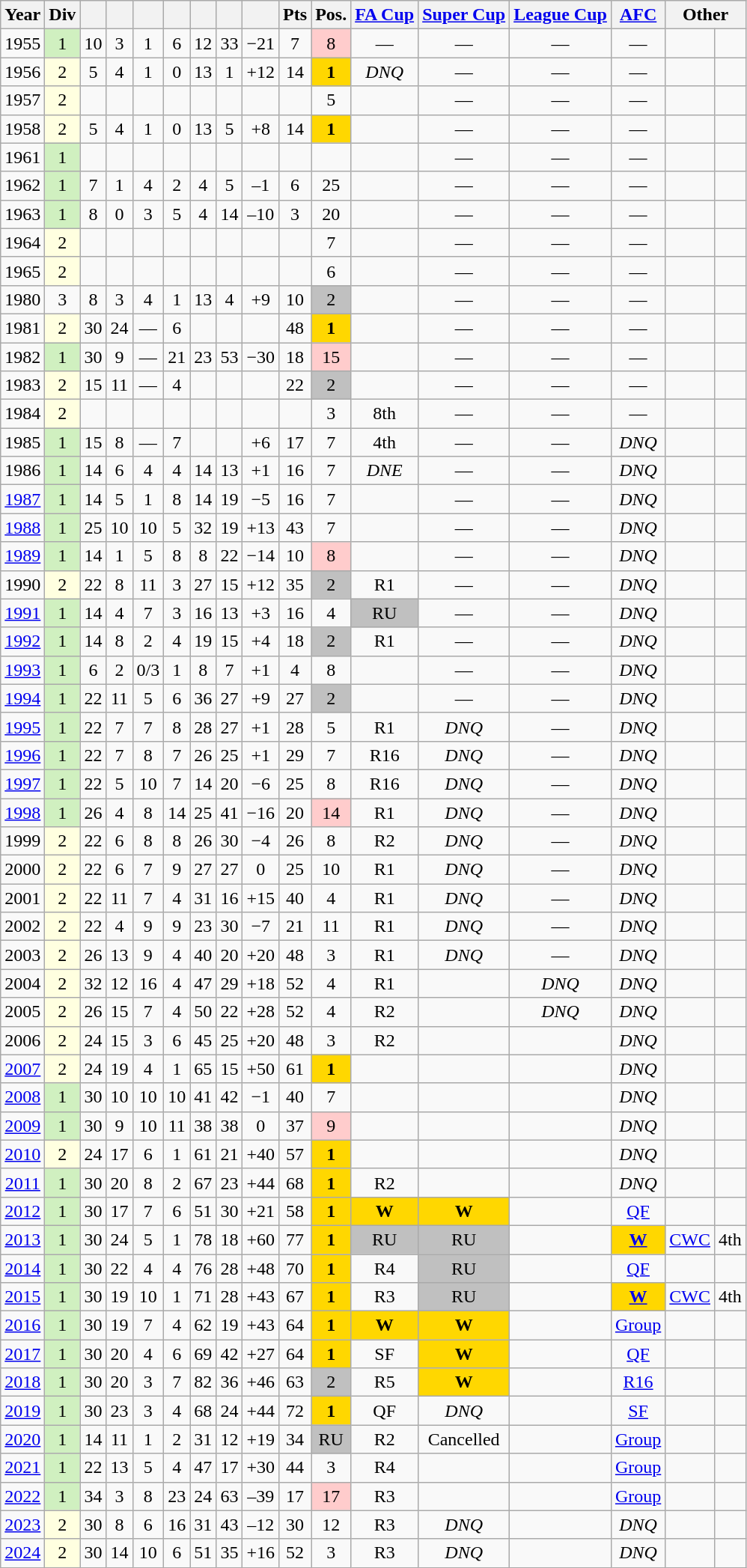<table class="wikitable sortable" style=text-align:Center>
<tr>
<th>Year</th>
<th>Div</th>
<th></th>
<th></th>
<th></th>
<th></th>
<th></th>
<th></th>
<th></th>
<th>Pts</th>
<th>Pos.</th>
<th><a href='#'>FA Cup</a></th>
<th><a href='#'>Super Cup</a></th>
<th><a href='#'>League Cup</a></th>
<th><a href='#'>AFC</a></th>
<th colspan=2>Other</th>
</tr>
<tr>
<td>1955</td>
<td bgcolor=#D0F0C0>1</td>
<td>10</td>
<td>3</td>
<td>1</td>
<td>6</td>
<td>12</td>
<td>33</td>
<td>−21</td>
<td>7</td>
<td bgcolor=#FFCCCC>8</td>
<td>—</td>
<td>—</td>
<td>—</td>
<td>—</td>
<td></td>
<td></td>
</tr>
<tr>
<td>1956</td>
<td bgcolor=#FFFFE0>2</td>
<td>5</td>
<td>4</td>
<td>1</td>
<td>0</td>
<td>13</td>
<td>1</td>
<td>+12</td>
<td>14</td>
<td bgcolor=gold><strong>1</strong></td>
<td><em>DNQ</em></td>
<td>—</td>
<td>—</td>
<td>—</td>
<td></td>
<td></td>
</tr>
<tr>
<td>1957</td>
<td bgcolor=#FFFFE0>2</td>
<td></td>
<td></td>
<td></td>
<td></td>
<td></td>
<td></td>
<td></td>
<td></td>
<td>5</td>
<td></td>
<td>—</td>
<td>—</td>
<td>—</td>
<td></td>
<td></td>
</tr>
<tr>
<td>1958</td>
<td bgcolor=#FFFFE0>2</td>
<td>5</td>
<td>4</td>
<td>1</td>
<td>0</td>
<td>13</td>
<td>5</td>
<td>+8</td>
<td>14</td>
<td bgcolor=gold><strong>1</strong></td>
<td></td>
<td>—</td>
<td>—</td>
<td>—</td>
<td></td>
<td></td>
</tr>
<tr>
<td>1961</td>
<td bgcolor=#D0F0C0>1</td>
<td></td>
<td></td>
<td></td>
<td></td>
<td></td>
<td></td>
<td></td>
<td></td>
<td></td>
<td></td>
<td>—</td>
<td>—</td>
<td>—</td>
<td></td>
<td></td>
</tr>
<tr>
<td>1962</td>
<td bgcolor=#D0F0C0>1</td>
<td>7</td>
<td>1</td>
<td>4</td>
<td>2</td>
<td>4</td>
<td>5</td>
<td>–1</td>
<td>6</td>
<td>25</td>
<td></td>
<td>—</td>
<td>—</td>
<td>—</td>
<td></td>
<td></td>
</tr>
<tr>
<td>1963</td>
<td bgcolor=#D0F0C0>1</td>
<td>8</td>
<td>0</td>
<td>3</td>
<td>5</td>
<td>4</td>
<td>14</td>
<td>–10</td>
<td>3</td>
<td>20</td>
<td></td>
<td>—</td>
<td>—</td>
<td>—</td>
<td></td>
<td></td>
</tr>
<tr>
<td>1964</td>
<td bgcolor=#FFFFE0>2</td>
<td></td>
<td></td>
<td></td>
<td></td>
<td></td>
<td></td>
<td></td>
<td></td>
<td>7</td>
<td></td>
<td>—</td>
<td>—</td>
<td>—</td>
<td></td>
<td></td>
</tr>
<tr>
<td>1965</td>
<td bgcolor=#FFFFE0>2</td>
<td></td>
<td></td>
<td></td>
<td></td>
<td></td>
<td></td>
<td></td>
<td></td>
<td>6</td>
<td></td>
<td>—</td>
<td>—</td>
<td>—</td>
<td></td>
<td></td>
</tr>
<tr>
<td>1980</td>
<td>3</td>
<td>8</td>
<td>3</td>
<td>4</td>
<td>1</td>
<td>13</td>
<td>4</td>
<td>+9</td>
<td>10</td>
<td bgcolor=silver>2</td>
<td></td>
<td>—</td>
<td>—</td>
<td>—</td>
<td></td>
<td></td>
</tr>
<tr>
<td>1981</td>
<td bgcolor=#FFFFE0>2</td>
<td>30</td>
<td>24</td>
<td>—</td>
<td>6</td>
<td></td>
<td></td>
<td></td>
<td>48</td>
<td bgcolor=gold><strong>1</strong></td>
<td></td>
<td>—</td>
<td>—</td>
<td>—</td>
<td></td>
<td></td>
</tr>
<tr>
<td>1982</td>
<td bgcolor=#D0F0C0>1</td>
<td>30</td>
<td>9</td>
<td>—</td>
<td>21</td>
<td>23</td>
<td>53</td>
<td>−30</td>
<td>18</td>
<td bgcolor=#FFCCCC>15</td>
<td></td>
<td>—</td>
<td>—</td>
<td>—</td>
<td></td>
<td></td>
</tr>
<tr>
<td>1983</td>
<td bgcolor=#FFFFE0>2</td>
<td>15</td>
<td>11</td>
<td>—</td>
<td>4</td>
<td></td>
<td></td>
<td></td>
<td>22</td>
<td bgcolor=silver>2</td>
<td></td>
<td>—</td>
<td>—</td>
<td>—</td>
<td></td>
<td></td>
</tr>
<tr>
<td>1984</td>
<td bgcolor=#FFFFE0>2</td>
<td></td>
<td></td>
<td></td>
<td></td>
<td></td>
<td></td>
<td></td>
<td></td>
<td>3</td>
<td>8th</td>
<td>—</td>
<td>—</td>
<td>—</td>
<td></td>
<td></td>
</tr>
<tr>
<td>1985</td>
<td bgcolor=#D0F0C0>1</td>
<td>15</td>
<td>8</td>
<td>—</td>
<td>7</td>
<td></td>
<td></td>
<td>+6</td>
<td>17</td>
<td>7</td>
<td>4th</td>
<td>—</td>
<td>—</td>
<td><em>DNQ</em></td>
<td></td>
<td></td>
</tr>
<tr>
<td>1986</td>
<td bgcolor=#D0F0C0>1</td>
<td>14</td>
<td>6</td>
<td>4</td>
<td>4</td>
<td>14</td>
<td>13</td>
<td>+1</td>
<td>16</td>
<td>7</td>
<td><em>DNE</em></td>
<td>—</td>
<td>—</td>
<td><em>DNQ</em></td>
<td></td>
<td></td>
</tr>
<tr>
<td><a href='#'>1987</a></td>
<td bgcolor=#D0F0C0>1</td>
<td>14</td>
<td>5</td>
<td>1</td>
<td>8</td>
<td>14</td>
<td>19</td>
<td>−5</td>
<td>16</td>
<td>7</td>
<td></td>
<td>—</td>
<td>—</td>
<td><em>DNQ</em></td>
<td></td>
<td></td>
</tr>
<tr>
<td><a href='#'>1988</a></td>
<td bgcolor=#D0F0C0>1</td>
<td>25</td>
<td>10</td>
<td>10</td>
<td>5</td>
<td>32</td>
<td>19</td>
<td>+13</td>
<td>43</td>
<td>7</td>
<td></td>
<td>—</td>
<td>—</td>
<td><em>DNQ</em></td>
<td></td>
<td></td>
</tr>
<tr>
<td><a href='#'>1989</a></td>
<td bgcolor=#D0F0C0>1</td>
<td>14</td>
<td>1</td>
<td>5</td>
<td>8</td>
<td>8</td>
<td>22</td>
<td>−14</td>
<td>10</td>
<td bgcolor=#FFCCCC>8</td>
<td></td>
<td>—</td>
<td>—</td>
<td><em>DNQ</em></td>
<td></td>
<td></td>
</tr>
<tr>
<td>1990</td>
<td bgcolor=#FFFFE0>2</td>
<td>22</td>
<td>8</td>
<td>11</td>
<td>3</td>
<td>27</td>
<td>15</td>
<td>+12</td>
<td>35</td>
<td bgcolor=silver>2</td>
<td>R1</td>
<td>—</td>
<td>—</td>
<td><em>DNQ</em></td>
<td></td>
<td></td>
</tr>
<tr>
<td><a href='#'>1991</a></td>
<td bgcolor=#D0F0C0>1</td>
<td>14</td>
<td>4</td>
<td>7</td>
<td>3</td>
<td>16</td>
<td>13</td>
<td>+3</td>
<td>16</td>
<td>4</td>
<td bgcolor=silver>RU</td>
<td>—</td>
<td>—</td>
<td><em>DNQ</em></td>
<td></td>
<td></td>
</tr>
<tr>
<td><a href='#'>1992</a></td>
<td bgcolor=#D0F0C0>1</td>
<td>14</td>
<td>8</td>
<td>2</td>
<td>4</td>
<td>19</td>
<td>15</td>
<td>+4</td>
<td>18</td>
<td bgcolor=silver>2</td>
<td>R1</td>
<td>—</td>
<td>—</td>
<td><em>DNQ</em></td>
<td></td>
<td></td>
</tr>
<tr>
<td><a href='#'>1993</a></td>
<td bgcolor=#D0F0C0>1</td>
<td>6</td>
<td>2</td>
<td>0/3</td>
<td>1</td>
<td>8</td>
<td>7</td>
<td>+1</td>
<td>4</td>
<td>8</td>
<td></td>
<td>—</td>
<td>—</td>
<td><em>DNQ</em></td>
<td></td>
<td></td>
</tr>
<tr>
<td><a href='#'>1994</a></td>
<td bgcolor=#D0F0C0>1</td>
<td>22</td>
<td>11</td>
<td>5</td>
<td>6</td>
<td>36</td>
<td>27</td>
<td>+9</td>
<td>27</td>
<td bgcolor=silver>2</td>
<td></td>
<td>—</td>
<td>—</td>
<td><em>DNQ</em></td>
<td></td>
<td></td>
</tr>
<tr>
<td><a href='#'>1995</a></td>
<td bgcolor=#D0F0C0>1</td>
<td>22</td>
<td>7</td>
<td>7</td>
<td>8</td>
<td>28</td>
<td>27</td>
<td>+1</td>
<td>28</td>
<td>5</td>
<td>R1</td>
<td><em>DNQ</em></td>
<td>—</td>
<td><em>DNQ</em></td>
<td></td>
<td></td>
</tr>
<tr>
<td><a href='#'>1996</a></td>
<td bgcolor=#D0F0C0>1</td>
<td>22</td>
<td>7</td>
<td>8</td>
<td>7</td>
<td>26</td>
<td>25</td>
<td>+1</td>
<td>29</td>
<td>7</td>
<td>R16</td>
<td><em>DNQ</em></td>
<td>—</td>
<td><em>DNQ</em></td>
<td></td>
<td></td>
</tr>
<tr>
<td><a href='#'>1997</a></td>
<td bgcolor=#D0F0C0>1</td>
<td>22</td>
<td>5</td>
<td>10</td>
<td>7</td>
<td>14</td>
<td>20</td>
<td>−6</td>
<td>25</td>
<td>8</td>
<td>R16</td>
<td><em>DNQ</em></td>
<td>—</td>
<td><em>DNQ</em></td>
<td></td>
<td></td>
</tr>
<tr>
<td><a href='#'>1998</a></td>
<td bgcolor=#D0F0C0>1</td>
<td>26</td>
<td>4</td>
<td>8</td>
<td>14</td>
<td>25</td>
<td>41</td>
<td>−16</td>
<td>20</td>
<td bgcolor=#FFCCCC>14</td>
<td>R1</td>
<td><em>DNQ</em></td>
<td>—</td>
<td><em>DNQ</em></td>
<td></td>
<td></td>
</tr>
<tr>
<td>1999</td>
<td bgcolor=#FFFFE0>2</td>
<td>22</td>
<td>6</td>
<td>8</td>
<td>8</td>
<td>26</td>
<td>30</td>
<td>−4</td>
<td>26</td>
<td>8</td>
<td>R2</td>
<td><em>DNQ</em></td>
<td>—</td>
<td><em>DNQ</em></td>
<td></td>
<td></td>
</tr>
<tr>
<td>2000</td>
<td bgcolor=#FFFFE0>2</td>
<td>22</td>
<td>6</td>
<td>7</td>
<td>9</td>
<td>27</td>
<td>27</td>
<td>0</td>
<td>25</td>
<td>10</td>
<td>R1</td>
<td><em>DNQ</em></td>
<td>—</td>
<td><em>DNQ</em></td>
<td></td>
<td></td>
</tr>
<tr>
<td>2001</td>
<td bgcolor=#FFFFE0>2</td>
<td>22</td>
<td>11</td>
<td>7</td>
<td>4</td>
<td>31</td>
<td>16</td>
<td>+15</td>
<td>40</td>
<td>4</td>
<td>R1</td>
<td><em>DNQ</em></td>
<td>—</td>
<td><em>DNQ</em></td>
<td></td>
<td></td>
</tr>
<tr>
<td>2002</td>
<td bgcolor=#FFFFE0>2</td>
<td>22</td>
<td>4</td>
<td>9</td>
<td>9</td>
<td>23</td>
<td>30</td>
<td>−7</td>
<td>21</td>
<td>11</td>
<td>R1</td>
<td><em>DNQ</em></td>
<td>—</td>
<td><em>DNQ</em></td>
<td></td>
<td></td>
</tr>
<tr>
<td>2003</td>
<td bgcolor=#FFFFE0>2</td>
<td>26</td>
<td>13</td>
<td>9</td>
<td>4</td>
<td>40</td>
<td>20</td>
<td>+20</td>
<td>48</td>
<td>3</td>
<td>R1</td>
<td><em>DNQ</em></td>
<td>—</td>
<td><em>DNQ</em></td>
<td></td>
<td></td>
</tr>
<tr>
<td>2004</td>
<td bgcolor=#FFFFE0>2</td>
<td>32</td>
<td>12</td>
<td>16</td>
<td>4</td>
<td>47</td>
<td>29</td>
<td>+18</td>
<td>52</td>
<td>4</td>
<td>R1</td>
<td></td>
<td><em>DNQ</em></td>
<td><em>DNQ</em></td>
<td></td>
<td></td>
</tr>
<tr>
<td>2005</td>
<td bgcolor=#FFFFE0>2</td>
<td>26</td>
<td>15</td>
<td>7</td>
<td>4</td>
<td>50</td>
<td>22</td>
<td>+28</td>
<td>52</td>
<td>4</td>
<td>R2</td>
<td></td>
<td><em>DNQ</em></td>
<td><em>DNQ</em></td>
<td></td>
<td></td>
</tr>
<tr>
<td>2006</td>
<td bgcolor=#FFFFE0>2</td>
<td>24</td>
<td>15</td>
<td>3</td>
<td>6</td>
<td>45</td>
<td>25</td>
<td>+20</td>
<td>48</td>
<td>3</td>
<td>R2</td>
<td></td>
<td></td>
<td><em>DNQ</em></td>
<td></td>
<td></td>
</tr>
<tr>
<td><a href='#'>2007</a></td>
<td bgcolor=#FFFFE0>2</td>
<td>24</td>
<td>19</td>
<td>4</td>
<td>1</td>
<td>65</td>
<td>15</td>
<td>+50</td>
<td>61</td>
<td bgcolor=gold><strong>1</strong></td>
<td></td>
<td></td>
<td></td>
<td><em>DNQ</em></td>
<td></td>
<td></td>
</tr>
<tr>
<td><a href='#'>2008</a></td>
<td bgcolor=#D0F0C0>1</td>
<td>30</td>
<td>10</td>
<td>10</td>
<td>10</td>
<td>41</td>
<td>42</td>
<td>−1</td>
<td>40</td>
<td>7</td>
<td></td>
<td></td>
<td></td>
<td><em>DNQ</em></td>
<td></td>
<td></td>
</tr>
<tr>
<td><a href='#'>2009</a></td>
<td bgcolor=#D0F0C0>1</td>
<td>30</td>
<td>9</td>
<td>10</td>
<td>11</td>
<td>38</td>
<td>38</td>
<td>0</td>
<td>37</td>
<td bgcolor=#FFCCCC>9</td>
<td></td>
<td></td>
<td></td>
<td><em>DNQ</em></td>
<td></td>
<td></td>
</tr>
<tr>
<td><a href='#'>2010</a></td>
<td bgcolor=#FFFFE0>2</td>
<td>24</td>
<td>17</td>
<td>6</td>
<td>1</td>
<td>61</td>
<td>21</td>
<td>+40</td>
<td>57</td>
<td bgcolor=gold><strong>1</strong></td>
<td></td>
<td></td>
<td></td>
<td><em>DNQ</em></td>
<td></td>
<td></td>
</tr>
<tr>
<td><a href='#'>2011</a></td>
<td bgcolor=#D0F0C0>1</td>
<td>30</td>
<td>20</td>
<td>8</td>
<td>2</td>
<td>67</td>
<td>23</td>
<td>+44</td>
<td>68</td>
<td bgcolor=gold><strong>1</strong></td>
<td>R2</td>
<td></td>
<td></td>
<td><em>DNQ</em></td>
<td></td>
<td></td>
</tr>
<tr>
<td><a href='#'>2012</a></td>
<td bgcolor=#D0F0C0>1</td>
<td>30</td>
<td>17</td>
<td>7</td>
<td>6</td>
<td>51</td>
<td>30</td>
<td>+21</td>
<td>58</td>
<td bgcolor=gold><strong>1</strong></td>
<td bgcolor=gold><strong>W</strong></td>
<td bgcolor=gold><strong>W</strong></td>
<td></td>
<td><a href='#'>QF</a></td>
<td></td>
<td></td>
</tr>
<tr>
<td><a href='#'>2013</a></td>
<td bgcolor=#D0F0C0>1</td>
<td>30</td>
<td>24</td>
<td>5</td>
<td>1</td>
<td>78</td>
<td>18</td>
<td>+60</td>
<td>77</td>
<td bgcolor=gold><strong>1</strong></td>
<td bgcolor=silver>RU</td>
<td bgcolor=silver>RU</td>
<td></td>
<td bgcolor=gold><strong><a href='#'>W</a></strong></td>
<td><a href='#'>CWC</a></td>
<td>4th</td>
</tr>
<tr>
<td><a href='#'>2014</a></td>
<td bgcolor=#D0F0C0>1</td>
<td>30</td>
<td>22</td>
<td>4</td>
<td>4</td>
<td>76</td>
<td>28</td>
<td>+48</td>
<td>70</td>
<td bgcolor=gold><strong>1</strong></td>
<td>R4</td>
<td bgcolor=silver>RU</td>
<td></td>
<td><a href='#'>QF</a></td>
<td></td>
<td></td>
</tr>
<tr>
<td><a href='#'>2015</a></td>
<td bgcolor=#D0F0C0>1</td>
<td>30</td>
<td>19</td>
<td>10</td>
<td>1</td>
<td>71</td>
<td>28</td>
<td>+43</td>
<td>67</td>
<td bgcolor=gold><strong>1</strong></td>
<td>R3</td>
<td bgcolor=silver>RU</td>
<td></td>
<td bgcolor=gold><strong><a href='#'>W</a></strong></td>
<td><a href='#'>CWC</a></td>
<td>4th</td>
</tr>
<tr>
<td><a href='#'>2016</a></td>
<td bgcolor=#D0F0C0>1</td>
<td>30</td>
<td>19</td>
<td>7</td>
<td>4</td>
<td>62</td>
<td>19</td>
<td>+43</td>
<td>64</td>
<td bgcolor=gold><strong>1</strong></td>
<td bgcolor=gold><strong>W</strong></td>
<td bgcolor=gold><strong>W</strong></td>
<td></td>
<td><a href='#'>Group</a></td>
<td></td>
<td></td>
</tr>
<tr>
<td><a href='#'>2017</a></td>
<td bgcolor=#D0F0C0>1</td>
<td>30</td>
<td>20</td>
<td>4</td>
<td>6</td>
<td>69</td>
<td>42</td>
<td>+27</td>
<td>64</td>
<td bgcolor=gold><strong>1</strong></td>
<td>SF</td>
<td bgcolor=gold><strong>W</strong></td>
<td></td>
<td><a href='#'>QF</a></td>
<td></td>
<td></td>
</tr>
<tr>
<td><a href='#'>2018</a></td>
<td bgcolor=#D0F0C0>1</td>
<td>30</td>
<td>20</td>
<td>3</td>
<td>7</td>
<td>82</td>
<td>36</td>
<td>+46</td>
<td>63</td>
<td bgcolor="silver">2</td>
<td>R5</td>
<td bgcolor=gold><strong>W</strong></td>
<td></td>
<td><a href='#'>R16</a></td>
<td></td>
<td></td>
</tr>
<tr>
<td><a href='#'>2019</a></td>
<td bgcolor=#D0F0C0>1</td>
<td>30</td>
<td>23</td>
<td>3</td>
<td>4</td>
<td>68</td>
<td>24</td>
<td>+44</td>
<td>72</td>
<td bgcolor=gold><strong>1</strong></td>
<td>QF</td>
<td><em>DNQ</em></td>
<td></td>
<td><a href='#'>SF</a></td>
<td></td>
<td></td>
</tr>
<tr>
<td><a href='#'>2020</a></td>
<td bgcolor=#D0F0C0>1</td>
<td>14</td>
<td>11</td>
<td>1</td>
<td>2</td>
<td>31</td>
<td>12</td>
<td>+19</td>
<td>34</td>
<td bgcolor=silver>RU</td>
<td>R2</td>
<td>Cancelled</td>
<td></td>
<td><a href='#'>Group</a></td>
<td></td>
<td></td>
</tr>
<tr>
<td><a href='#'>2021</a></td>
<td bgcolor=#D0F0C0>1</td>
<td>22</td>
<td>13</td>
<td>5</td>
<td>4</td>
<td>47</td>
<td>17</td>
<td>+30</td>
<td>44</td>
<td>3</td>
<td>R4</td>
<td></td>
<td></td>
<td><a href='#'>Group</a></td>
<td></td>
<td></td>
</tr>
<tr>
<td><a href='#'>2022</a></td>
<td bgcolor=#D0F0C0>1</td>
<td>34</td>
<td>3</td>
<td>8</td>
<td>23</td>
<td>24</td>
<td>63</td>
<td>–39</td>
<td>17</td>
<td bgcolor=#FFCCCC>17</td>
<td>R3</td>
<td></td>
<td></td>
<td><a href='#'>Group</a></td>
<td></td>
<td></td>
</tr>
<tr>
<td><a href='#'>2023</a></td>
<td bgcolor=#FFFFE0>2</td>
<td>30</td>
<td>8</td>
<td>6</td>
<td>16</td>
<td>31</td>
<td>43</td>
<td>–12</td>
<td>30</td>
<td>12</td>
<td>R3</td>
<td><em>DNQ</em></td>
<td></td>
<td><em>DNQ</em></td>
<td></td>
<td></td>
</tr>
<tr>
<td><a href='#'>2024</a></td>
<td bgcolor=#FFFFE0>2</td>
<td>30</td>
<td>14</td>
<td>10</td>
<td>6</td>
<td>51</td>
<td>35</td>
<td>+16</td>
<td>52</td>
<td>3</td>
<td>R3</td>
<td><em>DNQ</em></td>
<td></td>
<td><em>DNQ</em></td>
<td></td>
<td></td>
</tr>
</table>
